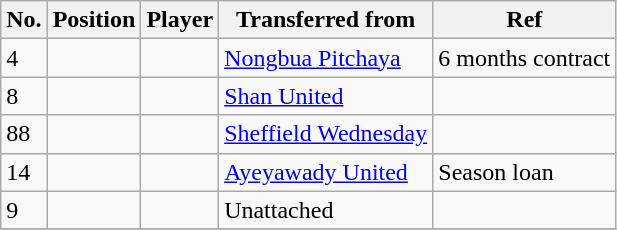<table class="wikitable plainrowheaders sortable" style="text-align:center; text-align:left">
<tr>
<th scope="col">No.</th>
<th scope="col">Position</th>
<th scope="col">Player</th>
<th scope="col">Transferred from</th>
<th scope="col" class="unsortable">Ref</th>
</tr>
<tr>
<td>4</td>
<td></td>
<td></td>
<td> <a href='#'>Nongbua Pitchaya</a></td>
<td>6 months contract</td>
</tr>
<tr>
<td>8</td>
<td></td>
<td></td>
<td> <a href='#'>Shan United</a></td>
<td></td>
</tr>
<tr>
<td>88</td>
<td></td>
<td></td>
<td> <a href='#'>Sheffield Wednesday</a></td>
<td></td>
</tr>
<tr>
<td>14</td>
<td></td>
<td></td>
<td> <a href='#'>Ayeyawady United</a></td>
<td>Season loan</td>
</tr>
<tr>
<td>9</td>
<td></td>
<td></td>
<td>Unattached</td>
<td></td>
</tr>
<tr>
</tr>
</table>
